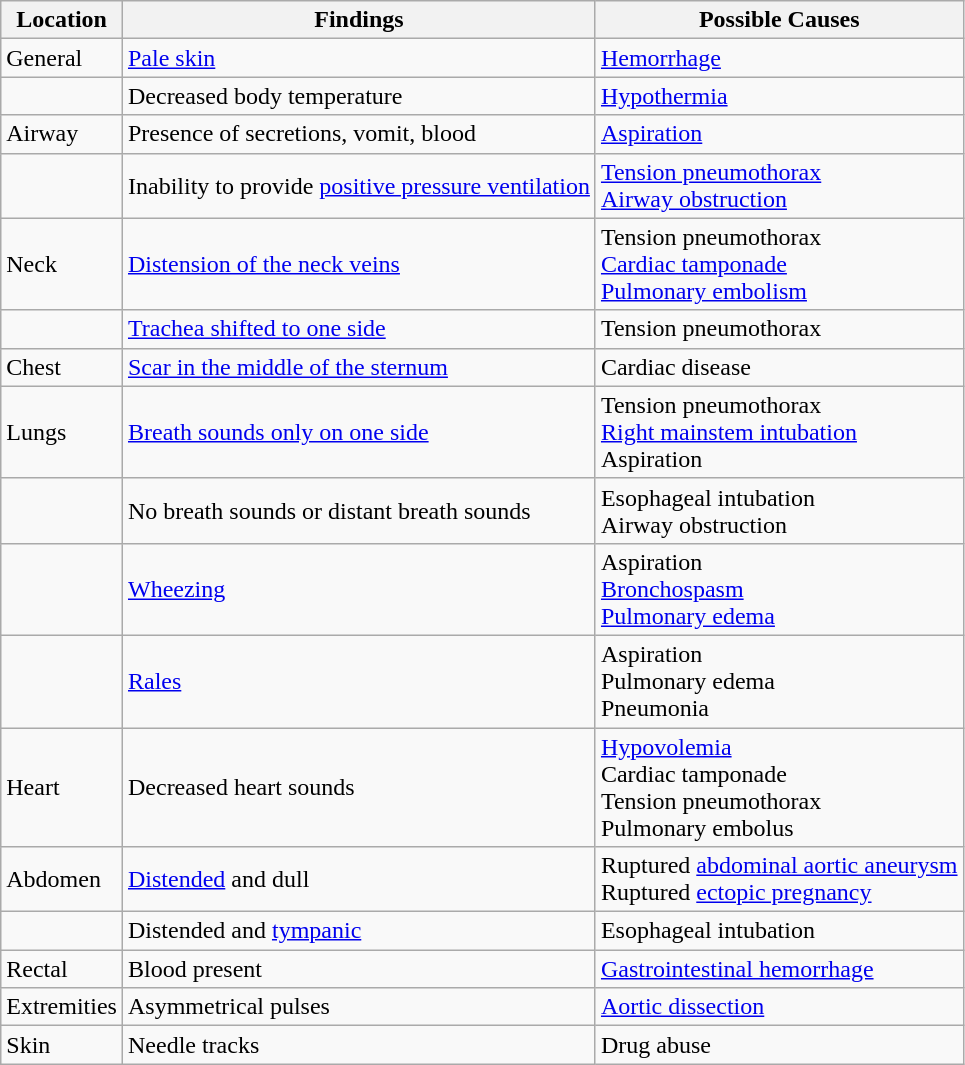<table class="wikitable">
<tr>
<th>Location</th>
<th>Findings</th>
<th>Possible Causes</th>
</tr>
<tr>
<td>General</td>
<td><a href='#'>Pale skin</a></td>
<td><a href='#'>Hemorrhage</a></td>
</tr>
<tr>
<td></td>
<td>Decreased body temperature</td>
<td><a href='#'>Hypothermia</a></td>
</tr>
<tr>
<td>Airway</td>
<td>Presence of secretions, vomit, blood</td>
<td><a href='#'>Aspiration</a></td>
</tr>
<tr>
<td></td>
<td>Inability to provide <a href='#'>positive pressure ventilation</a></td>
<td><a href='#'>Tension pneumothorax</a><br><a href='#'>Airway obstruction</a></td>
</tr>
<tr>
<td>Neck</td>
<td><a href='#'>Distension of the neck veins</a></td>
<td>Tension pneumothorax<br><a href='#'>Cardiac tamponade</a><br><a href='#'>Pulmonary embolism</a></td>
</tr>
<tr>
<td></td>
<td><a href='#'>Trachea shifted to one side</a></td>
<td>Tension pneumothorax</td>
</tr>
<tr>
<td>Chest</td>
<td><a href='#'>Scar in the middle of the sternum</a></td>
<td>Cardiac disease</td>
</tr>
<tr>
<td>Lungs</td>
<td><a href='#'>Breath sounds only on one side</a></td>
<td>Tension pneumothorax<br><a href='#'>Right mainstem intubation</a><br>Aspiration</td>
</tr>
<tr>
<td></td>
<td>No breath sounds or distant breath sounds</td>
<td>Esophageal intubation<br>Airway obstruction</td>
</tr>
<tr>
<td></td>
<td><a href='#'>Wheezing</a></td>
<td>Aspiration<br><a href='#'>Bronchospasm</a><br><a href='#'>Pulmonary edema</a></td>
</tr>
<tr>
<td></td>
<td><a href='#'>Rales</a></td>
<td>Aspiration<br>Pulmonary edema<br>Pneumonia</td>
</tr>
<tr>
<td>Heart</td>
<td>Decreased heart sounds</td>
<td><a href='#'>Hypovolemia</a><br>Cardiac tamponade<br>Tension pneumothorax<br>Pulmonary embolus</td>
</tr>
<tr>
<td>Abdomen</td>
<td><a href='#'>Distended</a> and dull</td>
<td>Ruptured <a href='#'>abdominal aortic aneurysm</a><br>Ruptured <a href='#'>ectopic pregnancy</a></td>
</tr>
<tr>
<td></td>
<td>Distended and <a href='#'>tympanic</a></td>
<td>Esophageal intubation</td>
</tr>
<tr>
<td>Rectal</td>
<td>Blood present</td>
<td><a href='#'>Gastrointestinal hemorrhage</a></td>
</tr>
<tr>
<td>Extremities</td>
<td>Asymmetrical pulses</td>
<td><a href='#'>Aortic dissection</a></td>
</tr>
<tr>
<td>Skin</td>
<td>Needle tracks</td>
<td>Drug abuse</td>
</tr>
</table>
